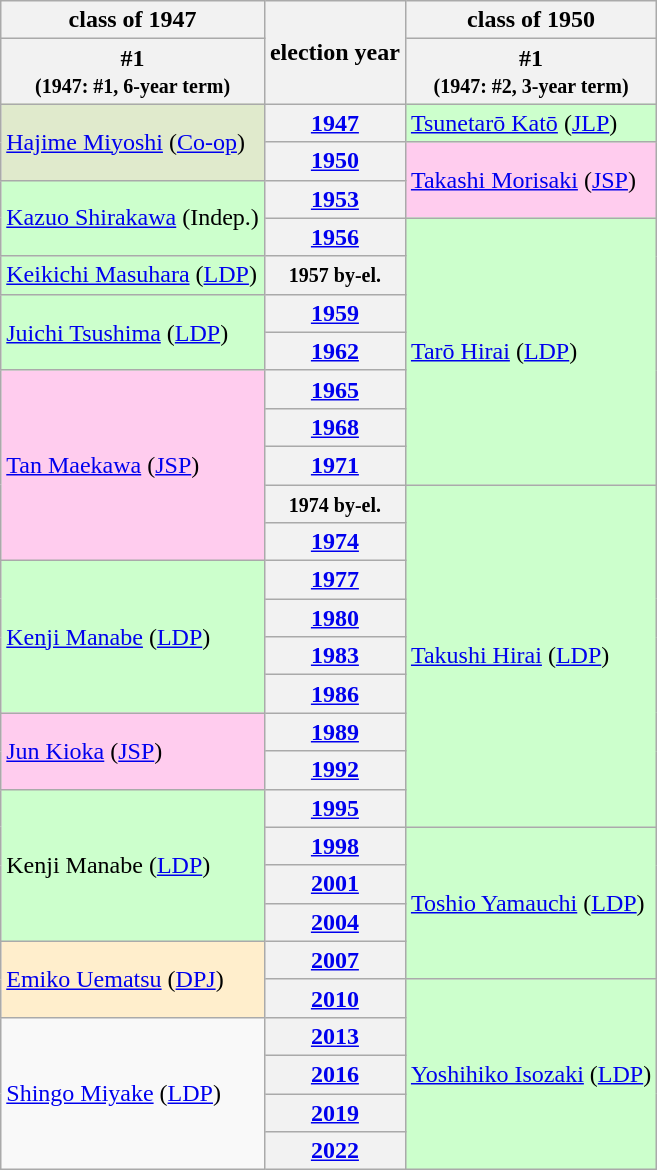<table class="wikitable" border="1">
<tr>
<th>class of 1947</th>
<th rowspan="2">election year</th>
<th>class of 1950</th>
</tr>
<tr>
<th>#1<br><small>(1947: #1, 6-year term)</small></th>
<th>#1<br><small>(1947: #2, 3-year term)</small></th>
</tr>
<tr>
<td rowspan="2" bgcolor="#E0EACC"><a href='#'>Hajime Miyoshi</a> (<a href='#'>Co-op</a>)</td>
<th align="center"><a href='#'>1947</a></th>
<td bgcolor="#CCFFCC"><a href='#'>Tsunetarō Katō</a> (<a href='#'>JLP</a>)</td>
</tr>
<tr>
<th align="right"><a href='#'>1950</a></th>
<td rowspan="2" bgcolor="#FFCCEE"><a href='#'>Takashi Morisaki</a> (<a href='#'>JSP</a>)</td>
</tr>
<tr>
<td rowspan="2" bgcolor="#CCFFCC"><a href='#'>Kazuo Shirakawa</a> (Indep.)</td>
<th align="left"><a href='#'>1953</a></th>
</tr>
<tr>
<th align="right"><a href='#'>1956</a></th>
<td rowspan="7" bgcolor="#CCFFCC"><a href='#'>Tarō Hirai</a> (<a href='#'>LDP</a>)</td>
</tr>
<tr>
<td bgcolor="#CCFFCC"><a href='#'>Keikichi Masuhara</a> (<a href='#'>LDP</a>)</td>
<th align="left"><small>1957 by-el.</small></th>
</tr>
<tr>
<td rowspan="2" bgcolor="#CCFFCC"><a href='#'>Juichi Tsushima</a> (<a href='#'>LDP</a>)</td>
<th align="left"><a href='#'>1959</a></th>
</tr>
<tr>
<th align="right"><a href='#'>1962</a></th>
</tr>
<tr>
<td rowspan="5" bgcolor="#FFCCEE"><a href='#'>Tan Maekawa</a> (<a href='#'>JSP</a>)</td>
<th align="left"><a href='#'>1965</a></th>
</tr>
<tr>
<th align="right"><a href='#'>1968</a></th>
</tr>
<tr>
<th align="left"><a href='#'>1971</a></th>
</tr>
<tr>
<th align="right"><small>1974 by-el.</small></th>
<td rowspan="9" bgcolor="#CCFFCC"><a href='#'>Takushi Hirai</a> (<a href='#'>LDP</a>)</td>
</tr>
<tr>
<th align="right"><a href='#'>1974</a></th>
</tr>
<tr>
<td rowspan="4"  bgcolor="#CCFFCC"><a href='#'>Kenji Manabe</a> (<a href='#'>LDP</a>)</td>
<th align="left"><a href='#'>1977</a></th>
</tr>
<tr>
<th align="right"><a href='#'>1980</a></th>
</tr>
<tr>
<th align="left"><a href='#'>1983</a></th>
</tr>
<tr>
<th align="right"><a href='#'>1986</a></th>
</tr>
<tr>
<td rowspan="2" bgcolor="#FFCCEE"><a href='#'>Jun Kioka</a> (<a href='#'>JSP</a>)</td>
<th align="left"><a href='#'>1989</a></th>
</tr>
<tr>
<th align="right"><a href='#'>1992</a></th>
</tr>
<tr>
<td rowspan="4"  bgcolor="#CCFFCC">Kenji Manabe (<a href='#'>LDP</a>)</td>
<th align="left"><a href='#'>1995</a></th>
</tr>
<tr>
<th align="right"><a href='#'>1998</a></th>
<td rowspan="4" bgcolor="#CCFFCC"><a href='#'>Toshio Yamauchi</a> (<a href='#'>LDP</a>)</td>
</tr>
<tr>
<th align="left"><a href='#'>2001</a></th>
</tr>
<tr>
<th align="right"><a href='#'>2004</a></th>
</tr>
<tr>
<td rowspan="2" bgcolor="#FFEECC"><a href='#'>Emiko Uematsu</a> (<a href='#'>DPJ</a>)</td>
<th align="left"><a href='#'>2007</a></th>
</tr>
<tr>
<th align="right"><a href='#'>2010</a></th>
<td rowspan="5" bgcolor="#CCFFCC"><a href='#'>Yoshihiko Isozaki</a> (<a href='#'>LDP</a>)</td>
</tr>
<tr>
<td rowspan="4"><a href='#'>Shingo Miyake</a> (<a href='#'>LDP</a>)</td>
<th><a href='#'>2013</a></th>
</tr>
<tr>
<th><a href='#'>2016</a></th>
</tr>
<tr>
<th><a href='#'>2019</a></th>
</tr>
<tr>
<th><a href='#'>2022</a></th>
</tr>
</table>
